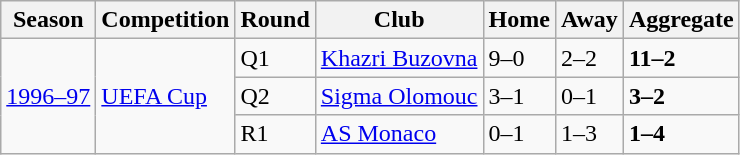<table class="wikitable">
<tr>
<th>Season</th>
<th>Competition</th>
<th>Round</th>
<th>Club</th>
<th>Home</th>
<th>Away</th>
<th>Aggregate</th>
</tr>
<tr>
<td rowspan=3><a href='#'>1996–97</a></td>
<td rowspan=3><a href='#'>UEFA Cup</a></td>
<td>Q1</td>
<td> <a href='#'>Khazri Buzovna</a></td>
<td>9–0</td>
<td>2–2</td>
<td><strong>11–2</strong></td>
</tr>
<tr>
<td>Q2</td>
<td> <a href='#'>Sigma Olomouc</a></td>
<td>3–1</td>
<td>0–1</td>
<td><strong>3–2</strong></td>
</tr>
<tr>
<td>R1</td>
<td> <a href='#'>AS Monaco</a></td>
<td>0–1</td>
<td>1–3</td>
<td><strong>1–4</strong></td>
</tr>
</table>
